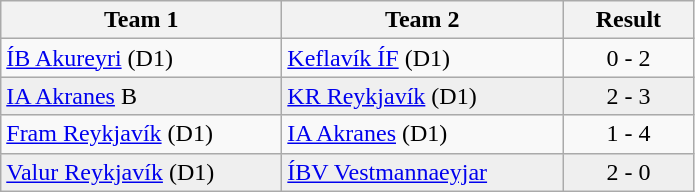<table class="wikitable">
<tr>
<th width="180">Team 1</th>
<th width="180">Team 2</th>
<th width="80">Result</th>
</tr>
<tr>
<td><a href='#'>ÍB Akureyri</a> (D1)</td>
<td><a href='#'>Keflavík ÍF</a> (D1)</td>
<td align="center">0 - 2</td>
</tr>
<tr style="background:#EFEFEF">
<td><a href='#'>IA Akranes</a> B</td>
<td><a href='#'>KR Reykjavík</a> (D1)</td>
<td align="center">2 - 3</td>
</tr>
<tr>
<td><a href='#'>Fram Reykjavík</a> (D1)</td>
<td><a href='#'>IA Akranes</a> (D1)</td>
<td align="center">1 - 4</td>
</tr>
<tr style="background:#EFEFEF">
<td><a href='#'>Valur Reykjavík</a> (D1)</td>
<td><a href='#'>ÍBV Vestmannaeyjar</a></td>
<td align="center">2 - 0</td>
</tr>
</table>
